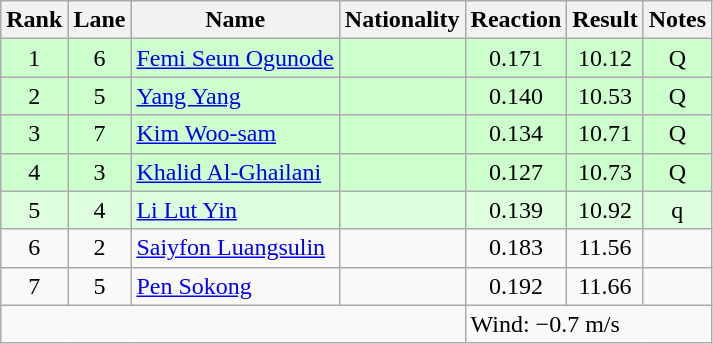<table class="wikitable sortable" style="text-align:center">
<tr>
<th>Rank</th>
<th>Lane</th>
<th>Name</th>
<th>Nationality</th>
<th>Reaction</th>
<th>Result</th>
<th>Notes</th>
</tr>
<tr style="background:#cfc;">
<td>1</td>
<td>6</td>
<td align=left><a href='#'>Femi Seun Ogunode</a></td>
<td align=left></td>
<td>0.171</td>
<td>10.12</td>
<td>Q</td>
</tr>
<tr style="background:#cfc;">
<td>2</td>
<td>5</td>
<td align=left><a href='#'>Yang Yang</a></td>
<td align=left></td>
<td>0.140</td>
<td>10.53</td>
<td>Q</td>
</tr>
<tr style="background:#cfc;">
<td>3</td>
<td>7</td>
<td align=left><a href='#'>Kim Woo-sam</a></td>
<td align=left></td>
<td>0.134</td>
<td>10.71</td>
<td>Q</td>
</tr>
<tr style="background:#cfc;">
<td>4</td>
<td>3</td>
<td align=left><a href='#'>Khalid Al-Ghailani</a></td>
<td align=left></td>
<td>0.127</td>
<td>10.73</td>
<td>Q</td>
</tr>
<tr style="background:#ddffdd;">
<td>5</td>
<td>4</td>
<td align=left><a href='#'>Li Lut Yin</a></td>
<td align=left></td>
<td>0.139</td>
<td>10.92</td>
<td>q</td>
</tr>
<tr>
<td>6</td>
<td>2</td>
<td align=left><a href='#'>Saiyfon Luangsulin</a></td>
<td align=left></td>
<td>0.183</td>
<td>11.56</td>
<td></td>
</tr>
<tr>
<td>7</td>
<td>5</td>
<td align=left><a href='#'>Pen Sokong</a></td>
<td align=left></td>
<td>0.192</td>
<td>11.66</td>
<td></td>
</tr>
<tr class="sortbottom">
<td colspan=4></td>
<td colspan="3" style="text-align:left;">Wind: −0.7 m/s</td>
</tr>
</table>
